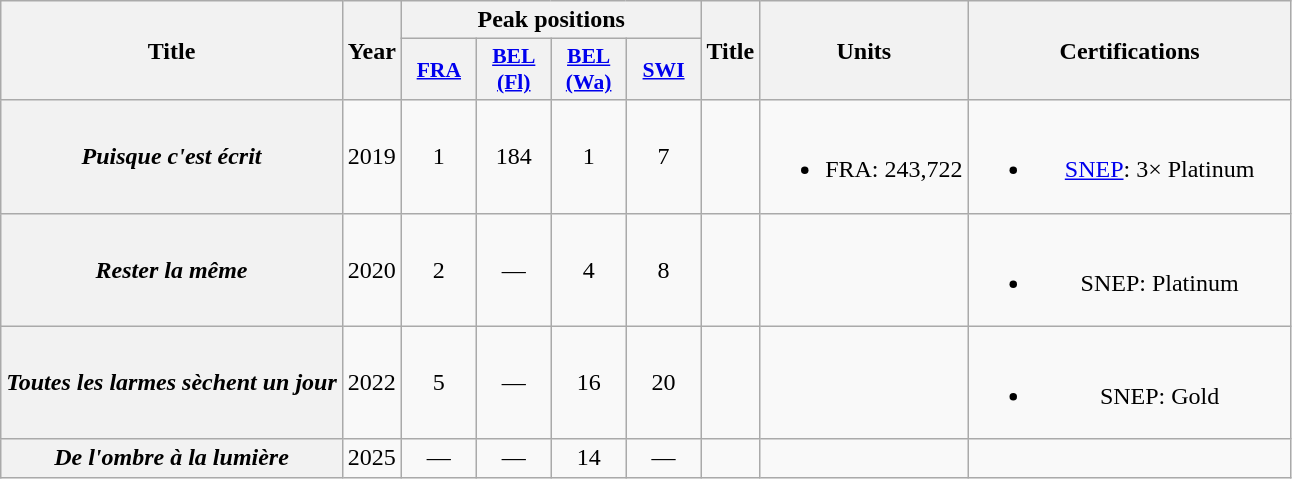<table class="wikitable plainrowheaders" style="text-align:center">
<tr>
<th scope="col" rowspan="2">Title</th>
<th scope="col" rowspan="2">Year</th>
<th scope="col" colspan="4">Peak positions</th>
<th scope="col" rowspan="2">Title</th>
<th rowspan="2">Units</th>
<th scope="col" rowspan="2" style="width:13em;">Certifications</th>
</tr>
<tr>
<th scope="col" style="width:3em;font-size:90%;"><a href='#'>FRA</a><br></th>
<th scope="col" style="width:3em;font-size:90%;"><a href='#'>BEL <br>(Fl)</a><br></th>
<th scope="col" style="width:3em;font-size:90%;"><a href='#'>BEL <br>(Wa)</a><br></th>
<th scope="col" style="width:3em;font-size:90%;"><a href='#'>SWI</a><br></th>
</tr>
<tr>
<th scope="row"><em>Puisque c'est écrit</em></th>
<td>2019</td>
<td>1</td>
<td>184</td>
<td>1</td>
<td>7</td>
<td><br></td>
<td><br><ul><li>FRA: 243,722</li></ul></td>
<td><br><ul><li><a href='#'>SNEP</a>: 3× Platinum</li></ul></td>
</tr>
<tr>
<th scope="row"><em>Rester la même</em></th>
<td>2020</td>
<td>2</td>
<td>—</td>
<td>4</td>
<td>8</td>
<td></td>
<td></td>
<td><br><ul><li>SNEP: Platinum</li></ul></td>
</tr>
<tr>
<th scope="row"><em>Toutes les larmes sèchent un jour</em></th>
<td>2022</td>
<td>5</td>
<td>—</td>
<td>16</td>
<td>20</td>
<td></td>
<td></td>
<td><br><ul><li>SNEP: Gold</li></ul></td>
</tr>
<tr>
<th scope="row"><em>De l'ombre à la lumière</em></th>
<td>2025</td>
<td>—</td>
<td>—</td>
<td>14</td>
<td>—</td>
<td></td>
<td></td>
<td></td>
</tr>
</table>
